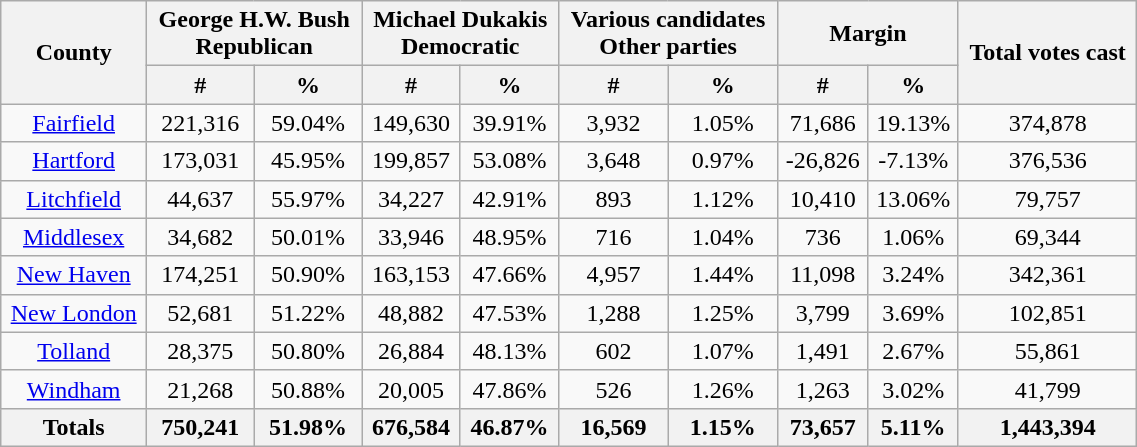<table width="60%"  class="wikitable sortable" style="text-align:center">
<tr>
<th style="text-align:center;" rowspan="2">County</th>
<th style="text-align:center;" colspan="2">George H.W. Bush<br>Republican</th>
<th style="text-align:center;" colspan="2">Michael Dukakis<br>Democratic</th>
<th style="text-align:center;" colspan="2">Various candidates<br>Other parties</th>
<th style="text-align:center;" colspan="2">Margin</th>
<th style="text-align:center;" rowspan="2">Total votes cast</th>
</tr>
<tr>
<th style="text-align:center;" data-sort-type="number">#</th>
<th style="text-align:center;" data-sort-type="number">%</th>
<th style="text-align:center;" data-sort-type="number">#</th>
<th style="text-align:center;" data-sort-type="number">%</th>
<th style="text-align:center;" data-sort-type="number">#</th>
<th style="text-align:center;" data-sort-type="number">%</th>
<th style="text-align:center;" data-sort-type="number">#</th>
<th style="text-align:center;" data-sort-type="number">%</th>
</tr>
<tr style="text-align:center;">
<td><a href='#'>Fairfield</a></td>
<td>221,316</td>
<td>59.04%</td>
<td>149,630</td>
<td>39.91%</td>
<td>3,932</td>
<td>1.05%</td>
<td>71,686</td>
<td>19.13%</td>
<td>374,878</td>
</tr>
<tr style="text-align:center;">
<td><a href='#'>Hartford</a></td>
<td>173,031</td>
<td>45.95%</td>
<td>199,857</td>
<td>53.08%</td>
<td>3,648</td>
<td>0.97%</td>
<td>-26,826</td>
<td>-7.13%</td>
<td>376,536</td>
</tr>
<tr style="text-align:center;">
<td><a href='#'>Litchfield</a></td>
<td>44,637</td>
<td>55.97%</td>
<td>34,227</td>
<td>42.91%</td>
<td>893</td>
<td>1.12%</td>
<td>10,410</td>
<td>13.06%</td>
<td>79,757</td>
</tr>
<tr style="text-align:center;">
<td><a href='#'>Middlesex</a></td>
<td>34,682</td>
<td>50.01%</td>
<td>33,946</td>
<td>48.95%</td>
<td>716</td>
<td>1.04%</td>
<td>736</td>
<td>1.06%</td>
<td>69,344</td>
</tr>
<tr style="text-align:center;">
<td><a href='#'>New Haven</a></td>
<td>174,251</td>
<td>50.90%</td>
<td>163,153</td>
<td>47.66%</td>
<td>4,957</td>
<td>1.44%</td>
<td>11,098</td>
<td>3.24%</td>
<td>342,361</td>
</tr>
<tr style="text-align:center;">
<td><a href='#'>New London</a></td>
<td>52,681</td>
<td>51.22%</td>
<td>48,882</td>
<td>47.53%</td>
<td>1,288</td>
<td>1.25%</td>
<td>3,799</td>
<td>3.69%</td>
<td>102,851</td>
</tr>
<tr style="text-align:center;">
<td><a href='#'>Tolland</a></td>
<td>28,375</td>
<td>50.80%</td>
<td>26,884</td>
<td>48.13%</td>
<td>602</td>
<td>1.07%</td>
<td>1,491</td>
<td>2.67%</td>
<td>55,861</td>
</tr>
<tr style="text-align:center;">
<td><a href='#'>Windham</a></td>
<td>21,268</td>
<td>50.88%</td>
<td>20,005</td>
<td>47.86%</td>
<td>526</td>
<td>1.26%</td>
<td>1,263</td>
<td>3.02%</td>
<td>41,799</td>
</tr>
<tr>
<th>Totals</th>
<th>750,241</th>
<th>51.98%</th>
<th>676,584</th>
<th>46.87%</th>
<th>16,569</th>
<th>1.15%</th>
<th>73,657</th>
<th>5.11%</th>
<th>1,443,394</th>
</tr>
</table>
